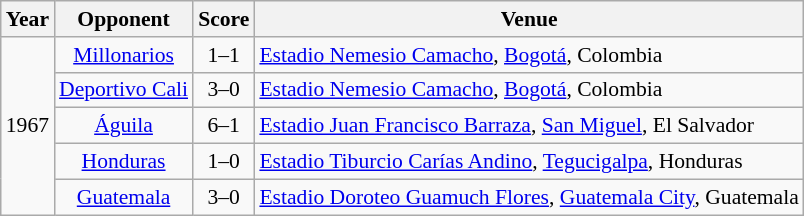<table class="wikitable" style="font-size: 90%; text-align:left">
<tr>
<th>Year</th>
<th>Opponent</th>
<th>Score</th>
<th>Venue</th>
</tr>
<tr>
<td rowspan=5>1967</td>
<td align=center> <a href='#'>Millonarios</a></td>
<td align=center>1–1</td>
<td><a href='#'>Estadio Nemesio Camacho</a>, <a href='#'>Bogotá</a>, Colombia</td>
</tr>
<tr>
<td align=center> <a href='#'>Deportivo Cali</a></td>
<td align=center>3–0</td>
<td><a href='#'>Estadio Nemesio Camacho</a>, <a href='#'>Bogotá</a>, Colombia</td>
</tr>
<tr>
<td align=center> <a href='#'>Águila</a></td>
<td align=center>6–1</td>
<td><a href='#'>Estadio Juan Francisco Barraza</a>, <a href='#'>San Miguel</a>, El Salvador</td>
</tr>
<tr>
<td align=center> <a href='#'>Honduras</a></td>
<td align=center>1–0</td>
<td><a href='#'>Estadio Tiburcio Carías Andino</a>, <a href='#'>Tegucigalpa</a>, Honduras</td>
</tr>
<tr>
<td align=center> <a href='#'>Guatemala</a></td>
<td align=center>3–0</td>
<td><a href='#'>Estadio Doroteo Guamuch Flores</a>, <a href='#'>Guatemala City</a>, Guatemala</td>
</tr>
</table>
